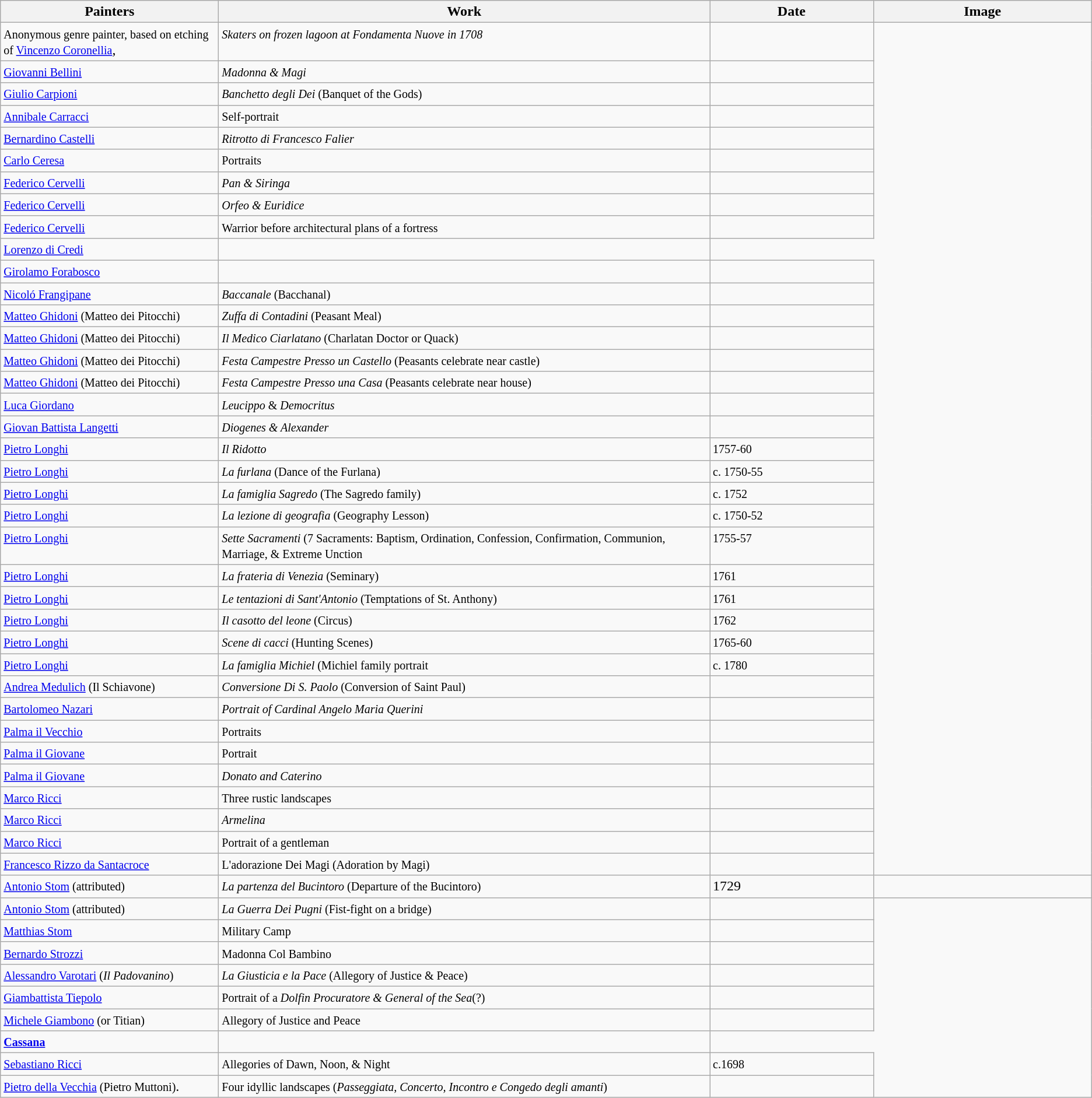<table class=wikitable>
<tr>
<th width="20%">Painters</th>
<th width="45%">Work</th>
<th width="15%">Date</th>
<th width="20%">Image</th>
</tr>
<tr valign="top">
<td><small>Anonymous genre painter, based on etching of <a href='#'>Vincenzo Coronellia</a></small>,</td>
<td><small><em>Skaters on frozen lagoon at Fondamenta Nuove in 1708</em></small></td>
<td></td>
</tr>
<tr valign="top">
<td><small><a href='#'>Giovanni Bellini</a></small></td>
<td><small><em>Madonna & Magi</em></small></td>
<td></td>
</tr>
<tr valign="top">
<td><small><a href='#'>Giulio Carpioni</a></small></td>
<td><small><em>Banchetto degli Dei</em> (Banquet of the Gods)</small></td>
<td></td>
</tr>
<tr valign="top">
<td><small><a href='#'>Annibale Carracci</a></small></td>
<td><small>Self-portrait</small></td>
<td></td>
</tr>
<tr valign="top">
<td><small><a href='#'>Bernardino Castelli</a></small></td>
<td><small><em>Ritrotto di Francesco Falier</em> </small></td>
<td></td>
</tr>
<tr valign="top">
<td><small><a href='#'>Carlo Ceresa</a></small></td>
<td><small>Portraits</small></td>
<td></td>
</tr>
<tr valign="top">
<td><small><a href='#'>Federico Cervelli</a></small></td>
<td><small><em>Pan & Siringa</em></small></td>
<td></td>
</tr>
<tr valign="top">
<td><small><a href='#'>Federico Cervelli</a></small></td>
<td><small><em>Orfeo & Euridice</em></small></td>
<td></td>
</tr>
<tr valign="top">
<td><small><a href='#'>Federico Cervelli</a></small></td>
<td><small>Warrior before architectural plans of a fortress</small></td>
<td></td>
</tr>
<tr valign="top">
<td><small><a href='#'>Lorenzo di Credi</a></small></td>
<td></td>
</tr>
<tr valign="top">
<td><small><a href='#'>Girolamo Forabosco</a></small></td>
<td></td>
<td></td>
</tr>
<tr valign="top">
<td><small><a href='#'>Nicoló Frangipane</a></small></td>
<td><small><em>Baccanale</em> (Bacchanal) </small></td>
<td></td>
</tr>
<tr valign="top">
<td><small><a href='#'>Matteo Ghidoni</a> (Matteo dei Pitocchi)</small></td>
<td><small><em>Zuffa di Contadini</em> (Peasant Meal) </small></td>
<td></td>
</tr>
<tr valign="top">
<td><small><a href='#'>Matteo Ghidoni</a> (Matteo dei Pitocchi)</small></td>
<td><small><em>Il Medico Ciarlatano</em> (Charlatan Doctor or Quack) </small></td>
<td></td>
</tr>
<tr valign="top">
<td><small><a href='#'>Matteo Ghidoni</a> (Matteo dei Pitocchi)</small></td>
<td><small><em>Festa Campestre Presso un Castello</em> (Peasants celebrate near castle) </small></td>
<td></td>
</tr>
<tr valign="top">
<td><small><a href='#'>Matteo Ghidoni</a> (Matteo dei Pitocchi)</small></td>
<td><small><em>Festa Campestre Presso una Casa</em> (Peasants celebrate near house) </small></td>
<td></td>
</tr>
<tr valign="top">
<td><small><a href='#'>Luca Giordano</a></small></td>
<td><small><em>Leucippo</em> & <em>Democritus</em></small></td>
<td></td>
</tr>
<tr valign="top">
<td><small><a href='#'>Giovan Battista Langetti</a></small></td>
<td><small><em>Diogenes & Alexander</em></small></td>
<td></td>
</tr>
<tr valign="top">
<td><small><a href='#'>Pietro Longhi</a></small></td>
<td><small><em>Il Ridotto</em></small></td>
<td><small>1757-60</small></td>
</tr>
<tr valign="top">
<td><small><a href='#'>Pietro Longhi</a></small></td>
<td><small><em>La furlana</em> (Dance of the Furlana) </small></td>
<td><small>c. 1750-55</small></td>
</tr>
<tr valign="top">
<td><small><a href='#'>Pietro Longhi</a></small></td>
<td><small><em>La famiglia Sagredo</em> (The Sagredo family)</small></td>
<td><small>c. 1752</small></td>
</tr>
<tr valign="top">
<td><small><a href='#'>Pietro Longhi</a></small></td>
<td><small><em>La lezione di geografia</em> (Geography Lesson) </small></td>
<td><small>c. 1750-52</small></td>
</tr>
<tr valign="top">
<td><small><a href='#'>Pietro Longhi</a></small></td>
<td><small><em>Sette Sacramenti</em> (7 Sacraments: Baptism, Ordination, Confession, Confirmation, Communion, Marriage, & Extreme Unction</small></td>
<td><small>1755-57</small></td>
</tr>
<tr valign="top">
<td><small><a href='#'>Pietro Longhi</a></small></td>
<td><small><em>La frateria di Venezia</em> (Seminary) </small></td>
<td><small>1761</small></td>
</tr>
<tr valign="top">
<td><small><a href='#'>Pietro Longhi</a></small></td>
<td><small><em>Le tentazioni di Sant'Antonio</em> (Temptations of St. Anthony) </small></td>
<td><small>1761</small></td>
</tr>
<tr valign="top">
<td><small><a href='#'>Pietro Longhi</a></small></td>
<td><small><em>Il casotto del leone</em> (Circus) </small></td>
<td><small>1762</small></td>
</tr>
<tr valign="top">
<td><small><a href='#'>Pietro Longhi</a></small></td>
<td><small><em>Scene di cacci</em> (Hunting Scenes)</small></td>
<td><small>1765-60</small></td>
</tr>
<tr valign="top">
<td><small><a href='#'>Pietro Longhi</a></small></td>
<td><small><em>La famiglia Michiel</em> (Michiel family portrait</small></td>
<td><small>c. 1780</small></td>
</tr>
<tr valign="top">
<td><small><a href='#'>Andrea Medulich</a> (Il Schiavone)</small></td>
<td><small><em>Conversione Di S. Paolo</em> (Conversion of Saint Paul) </small></td>
<td></td>
</tr>
<tr valign="top">
<td><small><a href='#'>Bartolomeo Nazari</a></small></td>
<td><small><em>Portrait of Cardinal Angelo Maria Querini</em></small></td>
<td></td>
</tr>
<tr valign="top">
<td><small><a href='#'>Palma il Vecchio</a></small></td>
<td><small>Portraits</small></td>
<td></td>
</tr>
<tr valign="top">
<td><small><a href='#'>Palma il Giovane</a></small></td>
<td><small>Portrait</small></td>
<td></td>
</tr>
<tr valign="top">
<td><small><a href='#'>Palma il Giovane</a></small></td>
<td><small><em>Donato and Caterino</em></small></td>
<td></td>
</tr>
<tr valign="top">
<td><small><a href='#'>Marco Ricci</a></small></td>
<td><small>Three rustic landscapes</small></td>
<td></td>
</tr>
<tr valign="top">
<td><small><a href='#'>Marco Ricci</a></small></td>
<td><small> <em>Armelina</em></small></td>
<td></td>
</tr>
<tr valign="top">
<td><small><a href='#'>Marco Ricci</a></small></td>
<td><small>Portrait of a gentleman</small></td>
<td></td>
</tr>
<tr valign="top">
<td><small><a href='#'>Francesco Rizzo da Santacroce</a></small></td>
<td><small>L'adorazione Dei Magi (Adoration by Magi)</small></td>
<td></td>
</tr>
<tr valign="top">
<td><small><a href='#'>Antonio Stom</a> (attributed)</small></td>
<td><small><em>La partenza del Bucintoro</em> (Departure of the Bucintoro)</small></td>
<td>1729</td>
<td></td>
</tr>
<tr valign="top">
<td><small><a href='#'>Antonio Stom</a> (attributed)</small></td>
<td><small><em>La Guerra Dei Pugni</em> (Fist-fight on a bridge)</small></td>
<td></td>
</tr>
<tr valign="top">
<td><small><a href='#'>Matthias Stom</a></small></td>
<td><small>Military Camp</small></td>
<td></td>
</tr>
<tr valign="top">
<td><small><a href='#'>Bernardo Strozzi</a></small></td>
<td><small>Madonna Col Bambino</small></td>
<td></td>
</tr>
<tr valign="top">
<td><small><a href='#'>Alessandro Varotari</a> (<em>Il Padovanino</em>) </small></td>
<td><small><em>La Giusticia e la Pace</em> (Allegory of Justice & Peace)</small></td>
<td></td>
</tr>
<tr valign="top">
<td><small><a href='#'>Giambattista Tiepolo</a></small></td>
<td><small>Portrait of a <em>Dolfin Procuratore & General of the Sea</em>(?)</small></td>
<td></td>
</tr>
<tr valign="top">
<td><small><a href='#'>Michele Giambono</a> (or Titian)</small></td>
<td><small>Allegory of Justice and Peace</small></td>
<td></td>
</tr>
<tr valign="top">
<td><small><strong><a href='#'>Cassana</a></strong></small></td>
<td></td>
</tr>
<tr valign="top">
<td><small><a href='#'>Sebastiano Ricci</a></small></td>
<td><small>Allegories of Dawn, Noon, & Night</small></td>
<td><small>c.1698</small></td>
</tr>
<tr valign="top">
<td><small><a href='#'>Pietro della Vecchia</a> (Pietro Muttoni)</small>.</td>
<td><small>Four idyllic landscapes (<em>Passeggiata, Concerto, Incontro e Congedo degli amanti</em>)</small></td>
<td></td>
</tr>
</table>
